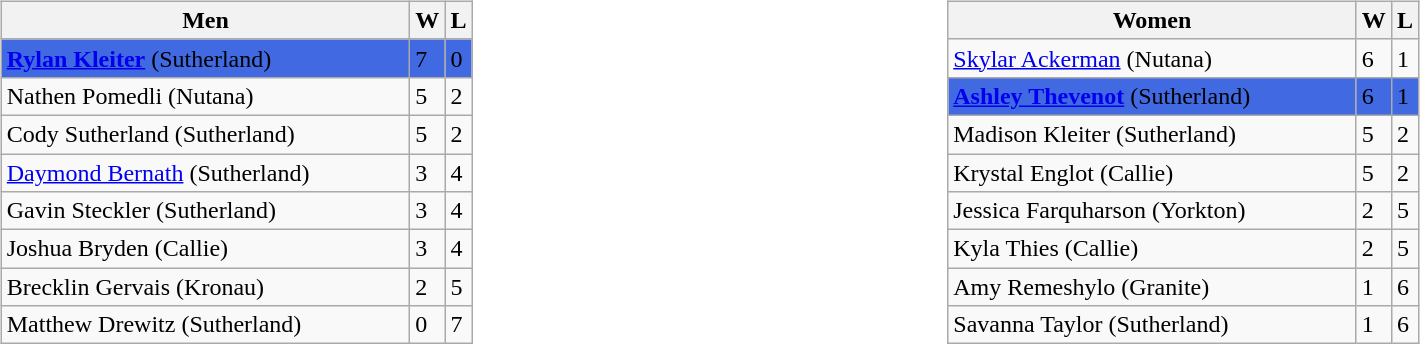<table>
<tr>
<td valign=top width=20%><br><table class=wikitable>
<tr>
<th width=265>Men</th>
<th>W</th>
<th>L</th>
</tr>
<tr bgcolor=#4169E1>
<td><strong><a href='#'>Rylan Kleiter</a></strong> (Sutherland)</td>
<td>7</td>
<td>0</td>
</tr>
<tr>
<td>Nathen Pomedli (Nutana)</td>
<td>5</td>
<td>2</td>
</tr>
<tr>
<td>Cody Sutherland (Sutherland)</td>
<td>5</td>
<td>2</td>
</tr>
<tr>
<td><a href='#'>Daymond Bernath</a> (Sutherland)</td>
<td>3</td>
<td>4</td>
</tr>
<tr>
<td>Gavin Steckler (Sutherland)</td>
<td>3</td>
<td>4</td>
</tr>
<tr>
<td>Joshua Bryden (Callie)</td>
<td>3</td>
<td>4</td>
</tr>
<tr>
<td>Brecklin Gervais (Kronau)</td>
<td>2</td>
<td>5</td>
</tr>
<tr>
<td>Matthew Drewitz (Sutherland)</td>
<td>0</td>
<td>7</td>
</tr>
</table>
</td>
<td valign=top width=20%><br><table class=wikitable>
<tr>
<th width=265>Women</th>
<th>W</th>
<th>L</th>
</tr>
<tr>
<td><a href='#'>Skylar Ackerman</a> (Nutana)</td>
<td>6</td>
<td>1</td>
</tr>
<tr bgcolor=#4169E1>
<td><strong><a href='#'>Ashley Thevenot</a></strong> (Sutherland)</td>
<td>6</td>
<td>1</td>
</tr>
<tr>
<td>Madison Kleiter (Sutherland)</td>
<td>5</td>
<td>2</td>
</tr>
<tr>
<td>Krystal Englot (Callie)</td>
<td>5</td>
<td>2</td>
</tr>
<tr>
<td>Jessica Farquharson (Yorkton)</td>
<td>2</td>
<td>5</td>
</tr>
<tr>
<td>Kyla Thies (Callie)</td>
<td>2</td>
<td>5</td>
</tr>
<tr>
<td>Amy Remeshylo (Granite)</td>
<td>1</td>
<td>6</td>
</tr>
<tr>
<td>Savanna Taylor (Sutherland)</td>
<td>1</td>
<td>6</td>
</tr>
</table>
</td>
</tr>
</table>
